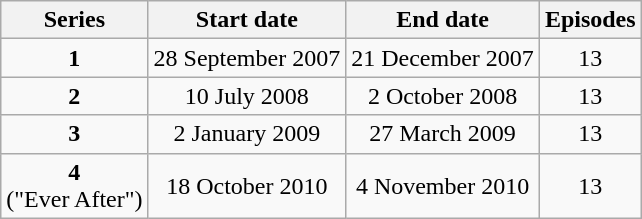<table class="wikitable" style="text-align: center;">
<tr>
<th>Series</th>
<th>Start date</th>
<th>End date</th>
<th>Episodes</th>
</tr>
<tr>
<td><strong>1</strong></td>
<td>28 September 2007</td>
<td>21 December 2007</td>
<td>13</td>
</tr>
<tr>
<td><strong>2</strong></td>
<td>10 July 2008</td>
<td>2 October 2008</td>
<td>13</td>
</tr>
<tr>
<td><strong>3</strong></td>
<td>2 January 2009</td>
<td>27 March 2009</td>
<td>13</td>
</tr>
<tr>
<td><strong>4</strong><br>("Ever After")</td>
<td>18 October 2010</td>
<td>4 November 2010</td>
<td>13</td>
</tr>
</table>
